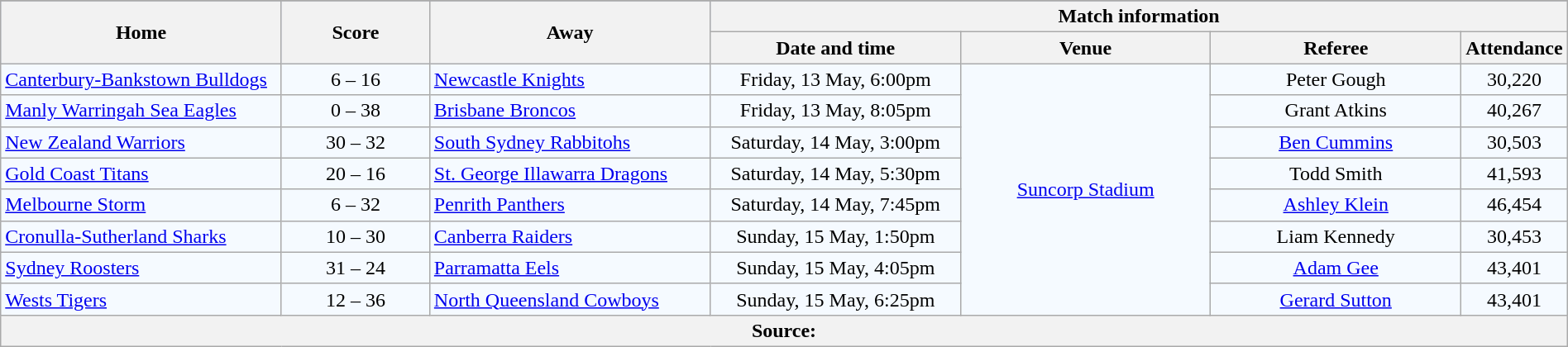<table class="wikitable" style="border-collapse:collapse; text-align:center; width:100%;">
<tr style="background:#c1d8ff;">
</tr>
<tr style="background:#c1d8ff;">
<th rowspan="2" style="width:19%;">Home</th>
<th rowspan="2" style="width:10%;">Score</th>
<th rowspan="2" style="width:19%;">Away</th>
<th colspan="6">Match information</th>
</tr>
<tr style="background:#efefef;">
<th width=17%>Date and time</th>
<th width=17%>Venue</th>
<th width=17%>Referee</th>
<th width=5%>Attendance</th>
</tr>
<tr style="text-align:center; background:#f5faff;">
<td align="left"> <a href='#'>Canterbury-Bankstown Bulldogs</a></td>
<td>6 – 16</td>
<td align="left"> <a href='#'>Newcastle Knights</a></td>
<td>Friday, 13 May, 6:00pm</td>
<td rowspan= "8"><a href='#'>Suncorp Stadium</a></td>
<td>Peter Gough</td>
<td>30,220</td>
</tr>
<tr style="text-align:center; background:#f5faff;">
<td align="left"> <a href='#'>Manly Warringah Sea Eagles</a></td>
<td>0 – 38</td>
<td align="left"> <a href='#'>Brisbane Broncos</a></td>
<td>Friday, 13 May, 8:05pm</td>
<td>Grant Atkins</td>
<td>40,267</td>
</tr>
<tr style="text-align:center; background:#f5faff;">
<td align="left"> <a href='#'>New Zealand Warriors</a></td>
<td>30 – 32</td>
<td align="left"> <a href='#'>South Sydney Rabbitohs</a></td>
<td>Saturday, 14 May, 3:00pm</td>
<td><a href='#'>Ben Cummins</a></td>
<td>30,503</td>
</tr>
<tr style="text-align:center; background:#f5faff;">
<td align="left"> <a href='#'>Gold Coast Titans</a></td>
<td>20 – 16</td>
<td align="left"> <a href='#'>St. George Illawarra Dragons</a></td>
<td>Saturday, 14 May, 5:30pm</td>
<td>Todd Smith</td>
<td>41,593</td>
</tr>
<tr style="text-align:center; background:#f5faff;">
<td align="left"> <a href='#'>Melbourne Storm</a></td>
<td>6 – 32</td>
<td align="left"> <a href='#'>Penrith Panthers</a></td>
<td>Saturday, 14 May, 7:45pm</td>
<td><a href='#'>Ashley Klein</a></td>
<td>46,454</td>
</tr>
<tr style="text-align:center; background:#f5faff;">
<td align="left"> <a href='#'>Cronulla-Sutherland Sharks</a></td>
<td>10 – 30</td>
<td align="left"> <a href='#'>Canberra Raiders</a></td>
<td>Sunday, 15 May, 1:50pm</td>
<td>Liam Kennedy</td>
<td>30,453</td>
</tr>
<tr style="text-align:center; background:#f5faff;">
<td align="left"> <a href='#'>Sydney Roosters</a></td>
<td>31 – 24</td>
<td align="left"> <a href='#'>Parramatta Eels</a></td>
<td>Sunday, 15 May, 4:05pm</td>
<td><a href='#'>Adam Gee</a></td>
<td>43,401</td>
</tr>
<tr style="text-align:center; background:#f5faff;">
<td align="left"> <a href='#'>Wests Tigers</a></td>
<td>12 – 36</td>
<td align="left"> <a href='#'>North Queensland Cowboys</a></td>
<td>Sunday, 15 May, 6:25pm</td>
<td><a href='#'>Gerard Sutton</a></td>
<td>43,401</td>
</tr>
<tr>
<th colspan="7">Source:</th>
</tr>
</table>
